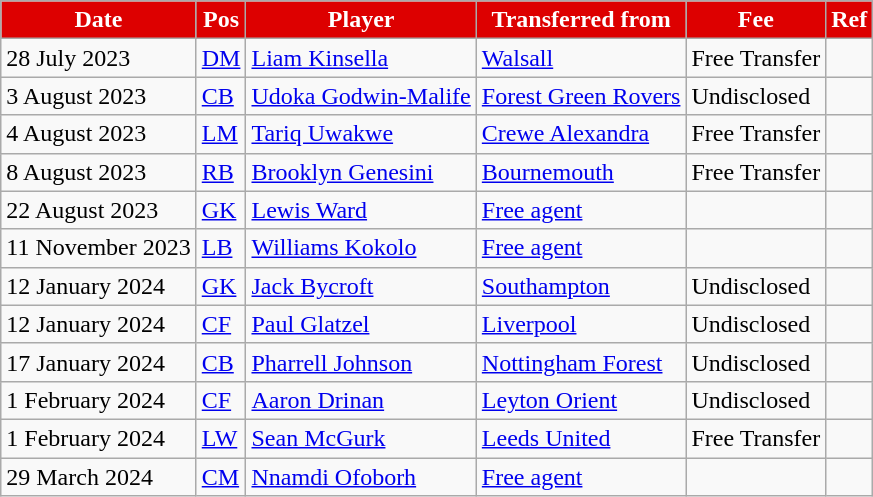<table class="wikitable plainrowheaders sortable">
<tr>
<th style="background:#DD0000; color:#FFFFFF;">Date</th>
<th style="background:#DD0000; color:#FFFFFF;">Pos</th>
<th style="background:#DD0000; color:#FFFFFF;">Player</th>
<th style="background:#DD0000; color:#FFFFFF;">Transferred from</th>
<th style="background:#DD0000; color:#FFFFFF;">Fee</th>
<th style="background:#DD0000; color:#FFFFFF;">Ref</th>
</tr>
<tr>
<td>28 July 2023</td>
<td><a href='#'>DM</a></td>
<td> <a href='#'>Liam Kinsella</a></td>
<td> <a href='#'>Walsall</a></td>
<td>Free Transfer</td>
<td></td>
</tr>
<tr>
<td>3 August 2023</td>
<td><a href='#'>CB</a></td>
<td> <a href='#'>Udoka Godwin-Malife</a></td>
<td> <a href='#'>Forest Green Rovers</a></td>
<td>Undisclosed</td>
<td></td>
</tr>
<tr>
<td>4 August 2023</td>
<td><a href='#'>LM</a></td>
<td> <a href='#'>Tariq Uwakwe</a></td>
<td> <a href='#'>Crewe Alexandra</a></td>
<td>Free Transfer</td>
<td></td>
</tr>
<tr>
<td>8 August 2023</td>
<td><a href='#'>RB</a></td>
<td> <a href='#'>Brooklyn Genesini</a></td>
<td> <a href='#'>Bournemouth</a></td>
<td>Free Transfer</td>
<td></td>
</tr>
<tr>
<td>22 August 2023</td>
<td><a href='#'>GK</a></td>
<td> <a href='#'>Lewis Ward</a></td>
<td> <a href='#'>Free agent</a></td>
<td></td>
<td></td>
</tr>
<tr>
<td>11 November 2023</td>
<td><a href='#'>LB</a></td>
<td> <a href='#'>Williams Kokolo</a></td>
<td> <a href='#'>Free agent</a></td>
<td></td>
<td></td>
</tr>
<tr>
<td>12 January 2024</td>
<td><a href='#'>GK</a></td>
<td> <a href='#'>Jack Bycroft</a></td>
<td> <a href='#'>Southampton</a></td>
<td>Undisclosed</td>
<td></td>
</tr>
<tr>
<td>12 January 2024</td>
<td><a href='#'>CF</a></td>
<td> <a href='#'>Paul Glatzel</a></td>
<td> <a href='#'>Liverpool</a></td>
<td>Undisclosed</td>
<td></td>
</tr>
<tr>
<td>17 January 2024</td>
<td><a href='#'>CB</a></td>
<td> <a href='#'>Pharrell Johnson</a></td>
<td> <a href='#'>Nottingham Forest</a></td>
<td>Undisclosed</td>
<td></td>
</tr>
<tr>
<td>1 February 2024</td>
<td><a href='#'>CF</a></td>
<td> <a href='#'>Aaron Drinan</a></td>
<td> <a href='#'>Leyton Orient</a></td>
<td>Undisclosed</td>
<td></td>
</tr>
<tr>
<td>1 February 2024</td>
<td><a href='#'>LW</a></td>
<td> <a href='#'>Sean McGurk</a></td>
<td> <a href='#'>Leeds United</a></td>
<td>Free Transfer</td>
<td></td>
</tr>
<tr>
<td>29 March 2024</td>
<td><a href='#'>CM</a></td>
<td> <a href='#'>Nnamdi Ofoborh</a></td>
<td> <a href='#'>Free agent</a></td>
<td></td>
<td></td>
</tr>
</table>
